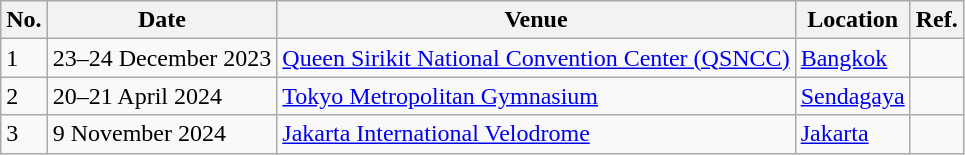<table class="wikitable">
<tr>
<th>No.</th>
<th>Date</th>
<th>Venue</th>
<th>Location</th>
<th>Ref.</th>
</tr>
<tr>
<td>1</td>
<td>23–24 December 2023</td>
<td><a href='#'>Queen Sirikit National Convention Center (QSNCC)</a></td>
<td><a href='#'>Bangkok</a> </td>
<td style="text-align:center;"></td>
</tr>
<tr>
<td>2</td>
<td>20–21 April 2024</td>
<td><a href='#'>Tokyo Metropolitan Gymnasium</a></td>
<td><a href='#'>Sendagaya</a> </td>
<td style="text-align:center;"></td>
</tr>
<tr>
<td>3</td>
<td>9 November 2024</td>
<td><a href='#'>Jakarta International Velodrome</a></td>
<td><a href='#'>Jakarta</a> </td>
<td style="text-align:center;"></td>
</tr>
</table>
